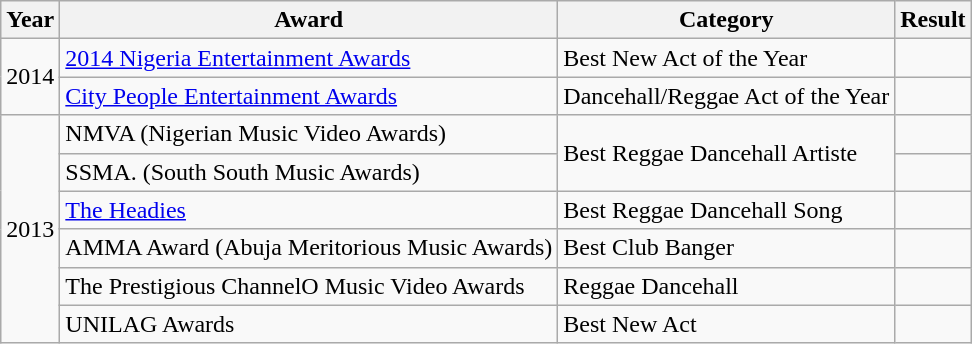<table class="wikitable plainrowheaders sortable">
<tr>
<th>Year</th>
<th>Award</th>
<th>Category</th>
<th>Result</th>
</tr>
<tr>
<td rowspan="2">2014</td>
<td><a href='#'>2014 Nigeria Entertainment Awards</a></td>
<td>Best New Act of the Year </td>
<td></td>
</tr>
<tr>
<td><a href='#'>City People Entertainment Awards</a></td>
<td>Dancehall/Reggae Act of the Year</td>
<td></td>
</tr>
<tr>
<td rowspan="6">2013</td>
<td>NMVA (Nigerian Music Video Awards)</td>
<td rowspan="2">Best Reggae Dancehall Artiste</td>
<td></td>
</tr>
<tr>
<td>SSMA. (South South Music Awards)</td>
<td></td>
</tr>
<tr>
<td><a href='#'>The Headies</a></td>
<td>Best Reggae Dancehall Song</td>
<td></td>
</tr>
<tr>
<td>AMMA Award (Abuja Meritorious Music Awards)</td>
<td>Best Club Banger</td>
<td></td>
</tr>
<tr>
<td>The Prestigious ChannelO Music Video Awards</td>
<td>Reggae Dancehall</td>
<td></td>
</tr>
<tr>
<td>UNILAG Awards</td>
<td>Best New Act</td>
<td></td>
</tr>
</table>
